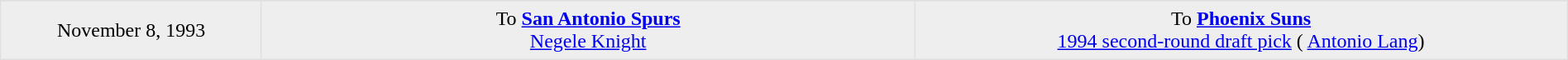<table border=1 style="border-collapse:collapse; text-align: center; width: 100%" bordercolor="#DFDFDF"  cellpadding="5">
<tr>
</tr>
<tr bgcolor="eeeeee">
<td style="width:12%">November 8, 1993</td>
<td style="width:30%" valign="top">To <strong><a href='#'>San Antonio Spurs</a></strong><br> <a href='#'>Negele Knight</a></td>
<td style="width:30%" valign="top">To <strong><a href='#'>Phoenix Suns</a></strong><br><a href='#'>1994 second-round draft pick</a> ( <a href='#'>Antonio Lang</a>)</td>
</tr>
</table>
